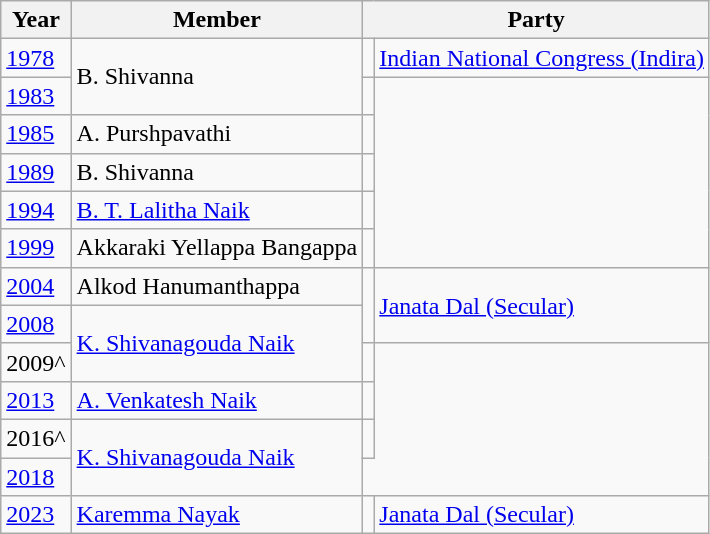<table class="wikitable sortable">
<tr>
<th>Year</th>
<th>Member</th>
<th colspan="2">Party</th>
</tr>
<tr>
<td><a href='#'>1978</a></td>
<td rowspan=2>B. Shivanna</td>
<td bgcolor=></td>
<td><a href='#'>Indian National Congress (Indira)</a></td>
</tr>
<tr>
<td><a href='#'>1983</a></td>
<td></td>
</tr>
<tr>
<td><a href='#'>1985</a></td>
<td>A. Purshpavathi</td>
<td></td>
</tr>
<tr>
<td><a href='#'>1989</a></td>
<td>B. Shivanna</td>
<td></td>
</tr>
<tr>
<td><a href='#'>1994</a></td>
<td><a href='#'>B. T. Lalitha Naik</a></td>
<td></td>
</tr>
<tr>
<td><a href='#'>1999</a></td>
<td>Akkaraki Yellappa Bangappa</td>
<td></td>
</tr>
<tr>
<td><a href='#'>2004</a></td>
<td>Alkod Hanumanthappa</td>
<td rowspan=2 bgcolor=></td>
<td rowspan=2><a href='#'>Janata Dal (Secular)</a></td>
</tr>
<tr>
<td><a href='#'>2008</a></td>
<td rowspan=2><a href='#'>K. Shivanagouda Naik</a></td>
</tr>
<tr>
<td>2009^</td>
<td></td>
</tr>
<tr>
<td><a href='#'>2013</a></td>
<td><a href='#'>A. Venkatesh Naik</a></td>
<td></td>
</tr>
<tr>
<td>2016^</td>
<td rowspan=2><a href='#'>K. Shivanagouda Naik</a></td>
<td></td>
</tr>
<tr>
<td><a href='#'>2018</a></td>
</tr>
<tr>
<td><a href='#'>2023</a></td>
<td><a href='#'>Karemma Nayak</a></td>
<td bgcolor=></td>
<td><a href='#'>Janata Dal (Secular)</a></td>
</tr>
</table>
